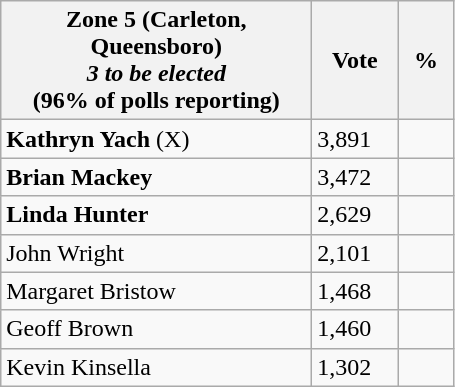<table class="wikitable">
<tr>
<th bgcolor="#DDDDFF" width="200px">Zone 5 (Carleton, Queensboro) <br> <em>3 to be elected</em> <br> (96% of polls reporting)</th>
<th bgcolor="#DDDDFF" width="50px">Vote</th>
<th bgcolor="#DDDDFF" width="30px">%</th>
</tr>
<tr>
<td><strong>Kathryn Yach</strong> (X)</td>
<td>3,891</td>
<td></td>
</tr>
<tr>
<td><strong>Brian Mackey</strong></td>
<td>3,472</td>
<td></td>
</tr>
<tr>
<td><strong>Linda Hunter</strong></td>
<td>2,629</td>
<td></td>
</tr>
<tr>
<td>John Wright</td>
<td>2,101</td>
<td></td>
</tr>
<tr>
<td>Margaret Bristow</td>
<td>1,468</td>
<td></td>
</tr>
<tr>
<td>Geoff Brown</td>
<td>1,460</td>
<td></td>
</tr>
<tr>
<td>Kevin Kinsella</td>
<td>1,302</td>
<td></td>
</tr>
</table>
